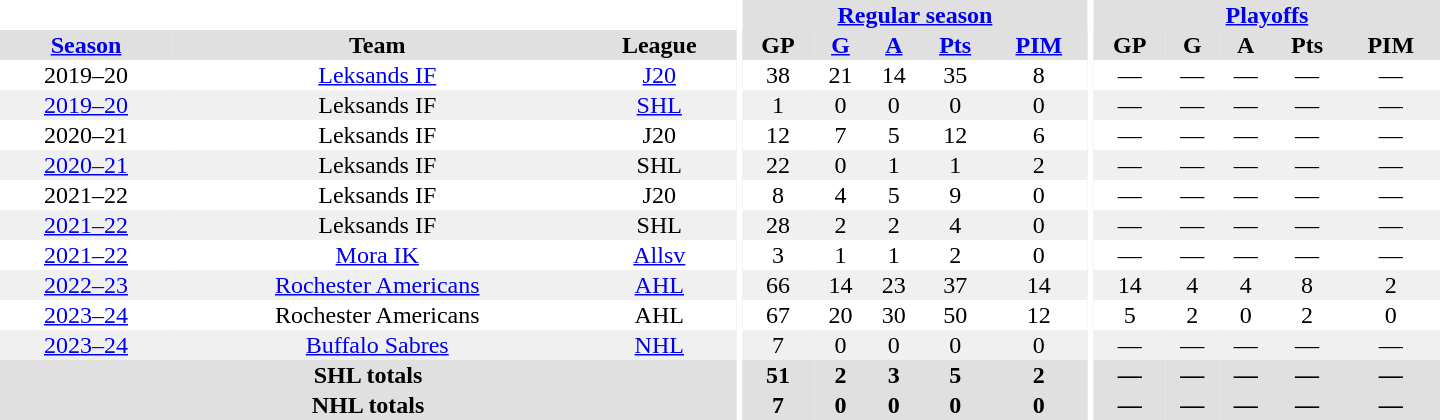<table border="0" cellpadding="1" cellspacing="0" style="text-align:center; width:60em;">
<tr bgcolor="#e0e0e0">
<th colspan="3" bgcolor="#ffffff"></th>
<th rowspan="99" bgcolor="#ffffff"></th>
<th colspan="5"><a href='#'>Regular season</a></th>
<th rowspan="99" bgcolor="#ffffff"></th>
<th colspan="5"><a href='#'>Playoffs</a></th>
</tr>
<tr bgcolor="#e0e0e0">
<th><a href='#'>Season</a></th>
<th>Team</th>
<th>League</th>
<th>GP</th>
<th><a href='#'>G</a></th>
<th><a href='#'>A</a></th>
<th><a href='#'>Pts</a></th>
<th><a href='#'>PIM</a></th>
<th>GP</th>
<th>G</th>
<th>A</th>
<th>Pts</th>
<th>PIM</th>
</tr>
<tr>
<td>2019–20</td>
<td><a href='#'>Leksands IF</a></td>
<td><a href='#'>J20</a></td>
<td>38</td>
<td>21</td>
<td>14</td>
<td>35</td>
<td>8</td>
<td>—</td>
<td>—</td>
<td>—</td>
<td>—</td>
<td>—</td>
</tr>
<tr bgcolor="#f0f0f0">
<td><a href='#'>2019–20</a></td>
<td>Leksands IF</td>
<td><a href='#'>SHL</a></td>
<td>1</td>
<td>0</td>
<td>0</td>
<td>0</td>
<td>0</td>
<td>—</td>
<td>—</td>
<td>—</td>
<td>—</td>
<td>—</td>
</tr>
<tr>
<td>2020–21</td>
<td>Leksands IF</td>
<td>J20</td>
<td>12</td>
<td>7</td>
<td>5</td>
<td>12</td>
<td>6</td>
<td>—</td>
<td>—</td>
<td>—</td>
<td>—</td>
<td>—</td>
</tr>
<tr bgcolor="#f0f0f0">
<td><a href='#'>2020–21</a></td>
<td>Leksands IF</td>
<td>SHL</td>
<td>22</td>
<td>0</td>
<td>1</td>
<td>1</td>
<td>2</td>
<td>—</td>
<td>—</td>
<td>—</td>
<td>—</td>
<td>—</td>
</tr>
<tr>
<td>2021–22</td>
<td>Leksands IF</td>
<td>J20</td>
<td>8</td>
<td>4</td>
<td>5</td>
<td>9</td>
<td>0</td>
<td>—</td>
<td>—</td>
<td>—</td>
<td>—</td>
<td>—</td>
</tr>
<tr bgcolor="#f0f0f0">
<td><a href='#'>2021–22</a></td>
<td>Leksands IF</td>
<td>SHL</td>
<td>28</td>
<td>2</td>
<td>2</td>
<td>4</td>
<td>0</td>
<td>—</td>
<td>—</td>
<td>—</td>
<td>—</td>
<td>—</td>
</tr>
<tr>
<td><a href='#'>2021–22</a></td>
<td><a href='#'>Mora IK</a></td>
<td><a href='#'>Allsv</a></td>
<td>3</td>
<td>1</td>
<td>1</td>
<td>2</td>
<td>0</td>
<td>—</td>
<td>—</td>
<td>—</td>
<td>—</td>
<td>—</td>
</tr>
<tr bgcolor="#f0f0f0">
<td><a href='#'>2022–23</a></td>
<td><a href='#'>Rochester Americans</a></td>
<td><a href='#'>AHL</a></td>
<td>66</td>
<td>14</td>
<td>23</td>
<td>37</td>
<td>14</td>
<td>14</td>
<td>4</td>
<td>4</td>
<td>8</td>
<td>2</td>
</tr>
<tr>
<td><a href='#'>2023–24</a></td>
<td>Rochester Americans</td>
<td>AHL</td>
<td>67</td>
<td>20</td>
<td>30</td>
<td>50</td>
<td>12</td>
<td>5</td>
<td>2</td>
<td>0</td>
<td>2</td>
<td>0</td>
</tr>
<tr bgcolor="#f0f0f0">
<td><a href='#'>2023–24</a></td>
<td><a href='#'>Buffalo Sabres</a></td>
<td><a href='#'>NHL</a></td>
<td>7</td>
<td>0</td>
<td>0</td>
<td>0</td>
<td>0</td>
<td>—</td>
<td>—</td>
<td>—</td>
<td>—</td>
<td>—</td>
</tr>
<tr bgcolor="#e0e0e0">
<th colspan="3">SHL totals</th>
<th>51</th>
<th>2</th>
<th>3</th>
<th>5</th>
<th>2</th>
<th>—</th>
<th>—</th>
<th>—</th>
<th>—</th>
<th>—</th>
</tr>
<tr bgcolor="#e0e0e0">
<th colspan="3">NHL totals</th>
<th>7</th>
<th>0</th>
<th>0</th>
<th>0</th>
<th>0</th>
<th>—</th>
<th>—</th>
<th>—</th>
<th>—</th>
<th>—</th>
</tr>
</table>
